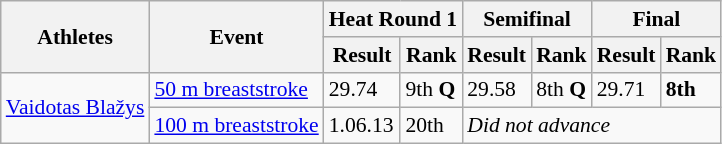<table class="wikitable" border="1" style="font-size:90%">
<tr>
<th rowspan=2>Athletes</th>
<th rowspan=2>Event</th>
<th colspan=2>Heat Round 1</th>
<th colspan=2>Semifinal</th>
<th colspan=2>Final</th>
</tr>
<tr>
<th>Result</th>
<th>Rank</th>
<th>Result</th>
<th>Rank</th>
<th>Result</th>
<th>Rank</th>
</tr>
<tr>
<td rowspan=2><a href='#'>Vaidotas Blažys</a></td>
<td><a href='#'>50 m breaststroke</a></td>
<td>29.74</td>
<td>9th <strong>Q</strong></td>
<td>29.58</td>
<td>8th <strong>Q</strong></td>
<td>29.71</td>
<td><strong>8th</strong></td>
</tr>
<tr>
<td><a href='#'>100 m breaststroke</a></td>
<td>1.06.13</td>
<td>20th</td>
<td colspan=4><em>Did not advance</em></td>
</tr>
</table>
